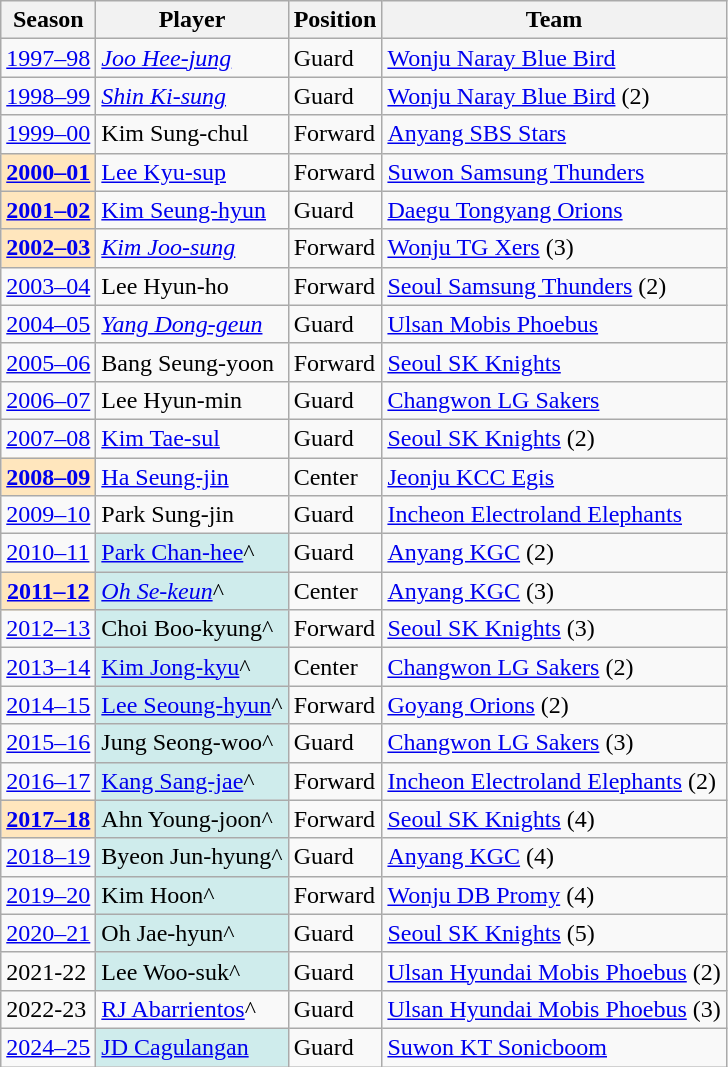<table class="wikitable plainrowheaders sortable" summary="Season (sortable), Player (sortable), Position (sortable), Nationality (sortable) and Team (sortable)">
<tr>
<th scope="col">Season</th>
<th scope="col">Player</th>
<th scope="col">Position</th>
<th scope="col">Team</th>
</tr>
<tr>
<td><a href='#'>1997–98</a></td>
<td><em><a href='#'>Joo Hee-jung</a></em></td>
<td>Guard</td>
<td><a href='#'>Wonju Naray Blue Bird</a></td>
</tr>
<tr>
<td><a href='#'>1998–99</a></td>
<td><em><a href='#'>Shin Ki-sung</a></em></td>
<td>Guard</td>
<td><a href='#'>Wonju Naray Blue Bird</a> (2)</td>
</tr>
<tr>
<td><a href='#'>1999–00</a></td>
<td>Kim Sung-chul</td>
<td>Forward</td>
<td><a href='#'>Anyang SBS Stars</a></td>
</tr>
<tr>
<th scope="row" style="background-color:#FFE6BD"><a href='#'>2000–01</a></th>
<td><a href='#'>Lee Kyu-sup</a></td>
<td>Forward</td>
<td><a href='#'>Suwon Samsung Thunders</a></td>
</tr>
<tr>
<th scope="row" style="background-color:#FFE6BD"><a href='#'>2001–02</a></th>
<td><a href='#'>Kim Seung-hyun</a></td>
<td>Guard</td>
<td><a href='#'>Daegu Tongyang Orions</a></td>
</tr>
<tr>
<th scope="row" style="background-color:#FFE6BD"><a href='#'>2002–03</a></th>
<td><em><a href='#'>Kim Joo-sung</a></em></td>
<td>Forward</td>
<td><a href='#'>Wonju TG Xers</a> (3)</td>
</tr>
<tr>
<td><a href='#'>2003–04</a></td>
<td>Lee Hyun-ho</td>
<td>Forward</td>
<td><a href='#'>Seoul Samsung Thunders</a> (2)</td>
</tr>
<tr>
<td><a href='#'>2004–05</a></td>
<td><em><a href='#'>Yang Dong-geun</a></em></td>
<td>Guard</td>
<td><a href='#'>Ulsan Mobis Phoebus</a></td>
</tr>
<tr>
<td><a href='#'>2005–06</a></td>
<td>Bang Seung-yoon</td>
<td>Forward</td>
<td><a href='#'>Seoul SK Knights</a></td>
</tr>
<tr>
<td><a href='#'>2006–07</a></td>
<td>Lee Hyun-min</td>
<td>Guard</td>
<td><a href='#'>Changwon LG Sakers</a></td>
</tr>
<tr>
<td><a href='#'>2007–08</a></td>
<td><a href='#'>Kim Tae-sul</a></td>
<td>Guard</td>
<td><a href='#'>Seoul SK Knights</a> (2)</td>
</tr>
<tr>
<th scope="row" style="background-color:#FFE6BD"><a href='#'>2008–09</a></th>
<td><a href='#'>Ha Seung-jin</a></td>
<td>Center</td>
<td><a href='#'>Jeonju KCC Egis</a></td>
</tr>
<tr>
<td><a href='#'>2009–10</a></td>
<td>Park Sung-jin</td>
<td>Guard</td>
<td><a href='#'>Incheon Electroland Elephants</a></td>
</tr>
<tr>
<td><a href='#'>2010–11</a></td>
<td scope="row" style="background-color:#CFECEC"><a href='#'>Park Chan-hee</a>^</td>
<td>Guard</td>
<td><a href='#'>Anyang KGC</a> (2)</td>
</tr>
<tr>
<th scope="row" style="background-color:#FFE6BD"><a href='#'>2011–12</a></th>
<td scope="row" style="background-color:#CFECEC"><em><a href='#'>Oh Se-keun</a></em>^</td>
<td>Center</td>
<td><a href='#'>Anyang KGC</a> (3)</td>
</tr>
<tr>
<td><a href='#'>2012–13</a></td>
<td scope="row" style="background-color:#CFECEC">Choi Boo-kyung^</td>
<td>Forward</td>
<td><a href='#'>Seoul SK Knights</a> (3)</td>
</tr>
<tr>
<td><a href='#'>2013–14</a></td>
<td scope="row" style="background-color:#CFECEC"><a href='#'>Kim Jong-kyu</a>^</td>
<td>Center</td>
<td><a href='#'>Changwon LG Sakers</a> (2)</td>
</tr>
<tr>
<td><a href='#'>2014–15</a></td>
<td scope="row" style="background-color:#CFECEC"><a href='#'>Lee Seoung-hyun</a>^</td>
<td>Forward</td>
<td><a href='#'>Goyang Orions</a> (2)</td>
</tr>
<tr>
<td><a href='#'>2015–16</a></td>
<td scope="row" style="background-color:#CFECEC">Jung Seong-woo^</td>
<td>Guard</td>
<td><a href='#'>Changwon LG Sakers</a> (3)</td>
</tr>
<tr>
<td><a href='#'>2016–17</a></td>
<td scope="row" style="background-color:#CFECEC"><a href='#'>Kang Sang-jae</a>^</td>
<td>Forward</td>
<td><a href='#'>Incheon Electroland Elephants</a> (2)</td>
</tr>
<tr>
<th scope="row" style="background-color:#FFE6BD"><a href='#'>2017–18</a></th>
<td scope="row" style="background-color:#CFECEC">Ahn Young-joon^</td>
<td>Forward</td>
<td><a href='#'>Seoul SK Knights</a> (4)</td>
</tr>
<tr>
<td><a href='#'>2018–19</a></td>
<td scope="row" style="background-color:#CFECEC">Byeon Jun-hyung^</td>
<td>Guard</td>
<td><a href='#'>Anyang KGC</a> (4)</td>
</tr>
<tr>
<td><a href='#'>2019–20</a></td>
<td scope="row" style="background-color:#CFECEC">Kim Hoon^</td>
<td>Forward</td>
<td><a href='#'>Wonju DB Promy</a> (4)</td>
</tr>
<tr>
<td><a href='#'>2020–21</a></td>
<td scope="row" style="background-color:#CFECEC">Oh Jae-hyun^</td>
<td>Guard</td>
<td><a href='#'>Seoul SK Knights</a> (5)</td>
</tr>
<tr>
<td>2021-22</td>
<td scope="row" style="background-color:#CFECEC">Lee Woo-suk^</td>
<td>Guard</td>
<td><a href='#'>Ulsan Hyundai Mobis Phoebus</a> (2)</td>
</tr>
<tr>
<td>2022-23</td>
<td><a href='#'>RJ Abarrientos</a>^</td>
<td>Guard</td>
<td><a href='#'>Ulsan Hyundai Mobis Phoebus</a> (3)</td>
</tr>
<tr>
<td><a href='#'>2024–25</a></td>
<td scope="row" style="background-color:#CFECEC"><a href='#'>JD Cagulangan</a></td>
<td>Guard</td>
<td><a href='#'>Suwon KT Sonicboom</a></td>
</tr>
</table>
